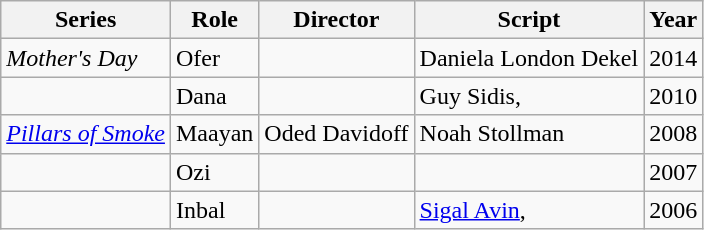<table class="wikitable">
<tr>
<th>Series</th>
<th>Role</th>
<th>Director</th>
<th>Script</th>
<th>Year</th>
</tr>
<tr>
<td><em>Mother's Day</em></td>
<td>Ofer</td>
<td></td>
<td>Daniela London Dekel</td>
<td>2014</td>
</tr>
<tr>
<td><em></em></td>
<td>Dana</td>
<td></td>
<td>Guy Sidis, </td>
<td>2010</td>
</tr>
<tr>
<td><em><a href='#'>Pillars of Smoke</a></em></td>
<td>Maayan</td>
<td>Oded Davidoff</td>
<td>Noah Stollman</td>
<td>2008</td>
</tr>
<tr>
<td><em></td>
<td>Ozi</td>
<td></td>
<td></td>
<td>2007</td>
</tr>
<tr>
<td></td>
<td>Inbal</td>
<td></td>
<td><a href='#'>Sigal Avin</a>, </td>
<td>2006</td>
</tr>
</table>
